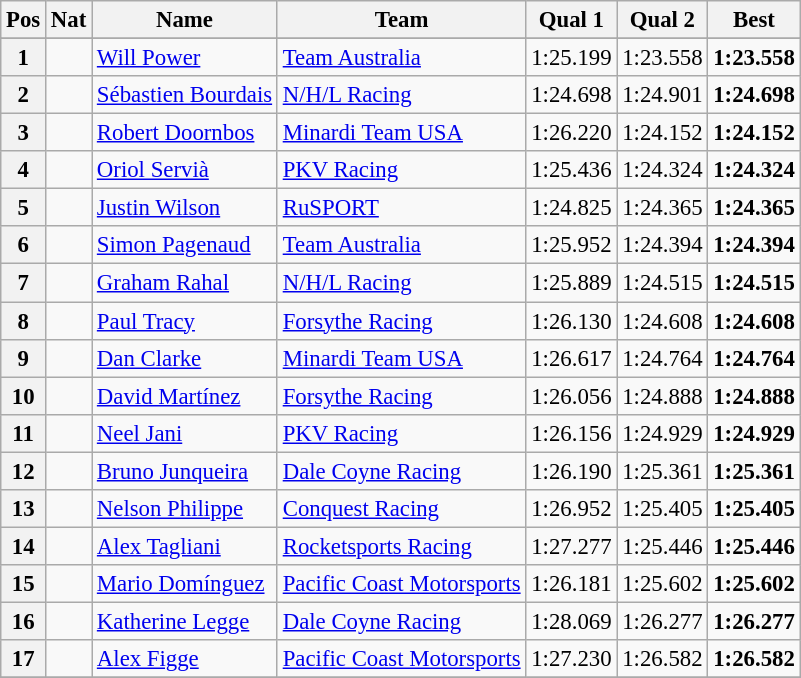<table class="wikitable" style="font-size: 95%;">
<tr>
<th>Pos</th>
<th>Nat</th>
<th>Name</th>
<th>Team</th>
<th>Qual 1</th>
<th>Qual 2</th>
<th>Best</th>
</tr>
<tr>
</tr>
<tr>
<th>1</th>
<td></td>
<td><a href='#'>Will Power</a></td>
<td><a href='#'>Team Australia</a></td>
<td>1:25.199</td>
<td>1:23.558</td>
<td><strong>1:23.558</strong></td>
</tr>
<tr>
<th>2</th>
<td></td>
<td><a href='#'>Sébastien Bourdais</a></td>
<td><a href='#'>N/H/L Racing</a></td>
<td>1:24.698</td>
<td>1:24.901</td>
<td><strong>1:24.698</strong></td>
</tr>
<tr>
<th>3</th>
<td></td>
<td><a href='#'>Robert Doornbos</a></td>
<td><a href='#'>Minardi Team USA</a></td>
<td>1:26.220</td>
<td>1:24.152</td>
<td><strong>1:24.152</strong></td>
</tr>
<tr>
<th>4</th>
<td></td>
<td><a href='#'>Oriol Servià</a></td>
<td><a href='#'>PKV Racing</a></td>
<td>1:25.436</td>
<td>1:24.324</td>
<td><strong>1:24.324</strong></td>
</tr>
<tr>
<th>5</th>
<td></td>
<td><a href='#'>Justin Wilson</a></td>
<td><a href='#'>RuSPORT</a></td>
<td>1:24.825</td>
<td>1:24.365</td>
<td><strong>1:24.365</strong></td>
</tr>
<tr>
<th>6</th>
<td></td>
<td><a href='#'>Simon Pagenaud</a></td>
<td><a href='#'>Team Australia</a></td>
<td>1:25.952</td>
<td>1:24.394</td>
<td><strong>1:24.394</strong></td>
</tr>
<tr>
<th>7</th>
<td></td>
<td><a href='#'>Graham Rahal</a></td>
<td><a href='#'>N/H/L Racing</a></td>
<td>1:25.889</td>
<td>1:24.515</td>
<td><strong>1:24.515</strong></td>
</tr>
<tr>
<th>8</th>
<td></td>
<td><a href='#'>Paul Tracy</a></td>
<td><a href='#'>Forsythe Racing</a></td>
<td>1:26.130</td>
<td>1:24.608</td>
<td><strong>1:24.608</strong></td>
</tr>
<tr>
<th>9</th>
<td></td>
<td><a href='#'>Dan Clarke</a></td>
<td><a href='#'>Minardi Team USA</a></td>
<td>1:26.617</td>
<td>1:24.764</td>
<td><strong>1:24.764</strong></td>
</tr>
<tr>
<th>10</th>
<td></td>
<td><a href='#'>David Martínez</a></td>
<td><a href='#'>Forsythe Racing</a></td>
<td>1:26.056</td>
<td>1:24.888</td>
<td><strong>1:24.888</strong></td>
</tr>
<tr>
<th>11</th>
<td></td>
<td><a href='#'>Neel Jani</a></td>
<td><a href='#'>PKV Racing</a></td>
<td>1:26.156</td>
<td>1:24.929</td>
<td><strong>1:24.929</strong></td>
</tr>
<tr>
<th>12</th>
<td></td>
<td><a href='#'>Bruno Junqueira</a></td>
<td><a href='#'>Dale Coyne Racing</a></td>
<td>1:26.190</td>
<td>1:25.361</td>
<td><strong>1:25.361</strong></td>
</tr>
<tr>
<th>13</th>
<td></td>
<td><a href='#'>Nelson Philippe</a></td>
<td><a href='#'>Conquest Racing</a></td>
<td>1:26.952</td>
<td>1:25.405</td>
<td><strong>1:25.405</strong></td>
</tr>
<tr>
<th>14</th>
<td></td>
<td><a href='#'>Alex Tagliani</a></td>
<td><a href='#'>Rocketsports Racing</a></td>
<td>1:27.277</td>
<td>1:25.446</td>
<td><strong>1:25.446</strong></td>
</tr>
<tr>
<th>15</th>
<td></td>
<td><a href='#'>Mario Domínguez</a></td>
<td><a href='#'>Pacific Coast Motorsports</a></td>
<td>1:26.181</td>
<td>1:25.602</td>
<td><strong>1:25.602</strong></td>
</tr>
<tr>
<th>16</th>
<td></td>
<td><a href='#'>Katherine Legge</a></td>
<td><a href='#'>Dale Coyne Racing</a></td>
<td>1:28.069</td>
<td>1:26.277</td>
<td><strong>1:26.277</strong></td>
</tr>
<tr>
<th>17</th>
<td></td>
<td><a href='#'>Alex Figge</a></td>
<td><a href='#'>Pacific Coast Motorsports</a></td>
<td>1:27.230</td>
<td>1:26.582</td>
<td><strong>1:26.582</strong></td>
</tr>
<tr>
</tr>
</table>
